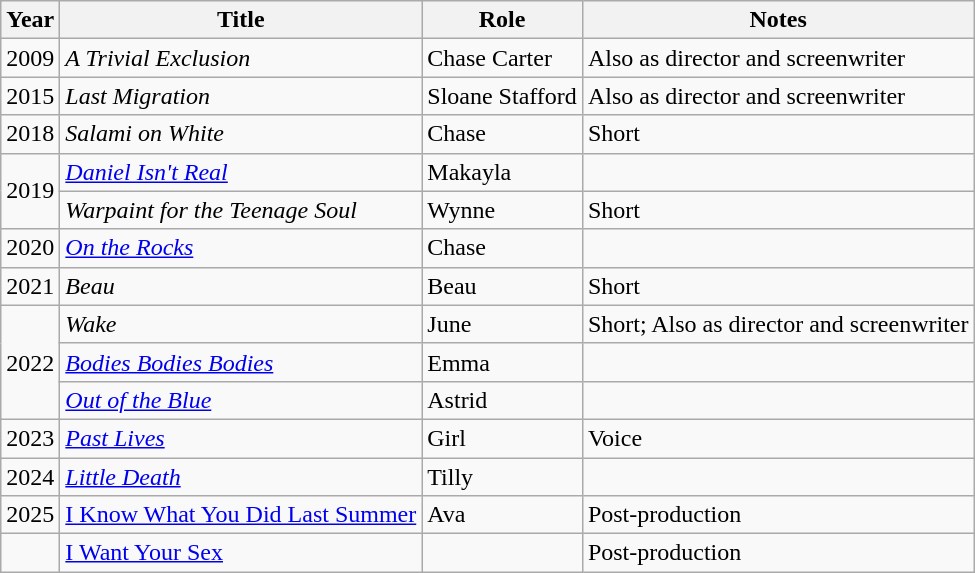<table class="wikitable sortable">
<tr>
<th>Year</th>
<th>Title</th>
<th>Role</th>
<th>Notes</th>
</tr>
<tr>
<td>2009</td>
<td><em>A Trivial Exclusion</em></td>
<td>Chase Carter</td>
<td>Also as director and screenwriter</td>
</tr>
<tr>
<td>2015</td>
<td><em>Last Migration</em></td>
<td>Sloane Stafford</td>
<td>Also as director and screenwriter</td>
</tr>
<tr>
<td>2018</td>
<td><em>Salami on White</em></td>
<td>Chase</td>
<td>Short</td>
</tr>
<tr>
<td rowspan="2">2019</td>
<td><em><a href='#'>Daniel Isn't Real</a></em></td>
<td>Makayla</td>
<td></td>
</tr>
<tr>
<td><em>Warpaint for the Teenage Soul</em></td>
<td>Wynne</td>
<td>Short</td>
</tr>
<tr>
<td>2020</td>
<td><em><a href='#'>On the Rocks</a></em></td>
<td>Chase</td>
<td></td>
</tr>
<tr>
<td>2021</td>
<td><em>Beau</em></td>
<td>Beau</td>
<td>Short</td>
</tr>
<tr>
<td rowspan="3">2022</td>
<td><em>Wake</em></td>
<td>June</td>
<td>Short; Also as director and screenwriter</td>
</tr>
<tr>
<td><em><a href='#'>Bodies Bodies Bodies</a></em></td>
<td>Emma</td>
<td></td>
</tr>
<tr>
<td><em><a href='#'>Out of the Blue</a></em></td>
<td>Astrid</td>
<td></td>
</tr>
<tr>
<td>2023</td>
<td><em><a href='#'>Past Lives</a></em></td>
<td>Girl</td>
<td>Voice</td>
</tr>
<tr>
<td>2024</td>
<td><em><a href='#'>Little Death</a></td>
<td>Tilly</td>
<td></td>
</tr>
<tr>
<td>2025</td>
<td></em><a href='#'>I Know What You Did Last Summer</a><em></td>
<td>Ava</td>
<td>Post-production</td>
</tr>
<tr>
<td></td>
<td></em><a href='#'>I Want Your Sex</a><em></td>
<td></td>
<td>Post-production</td>
</tr>
</table>
